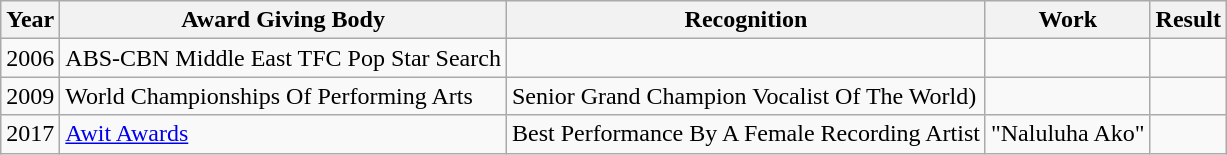<table class="wikitable sortable" background: #f9f9f9>
<tr>
<th>Year</th>
<th>Award Giving Body</th>
<th>Recognition</th>
<th>Work</th>
<th>Result</th>
</tr>
<tr>
<td>2006</td>
<td>ABS-CBN Middle East TFC Pop Star Search</td>
<td></td>
<td></td>
<td></td>
</tr>
<tr>
<td>2009</td>
<td>World Championships Of Performing Arts</td>
<td>Senior Grand Champion Vocalist Of The World)</td>
<td></td>
<td></td>
</tr>
<tr>
<td>2017</td>
<td><a href='#'>Awit Awards</a></td>
<td>Best Performance By A Female Recording Artist</td>
<td>"Naluluha Ako"</td>
<td></td>
</tr>
</table>
